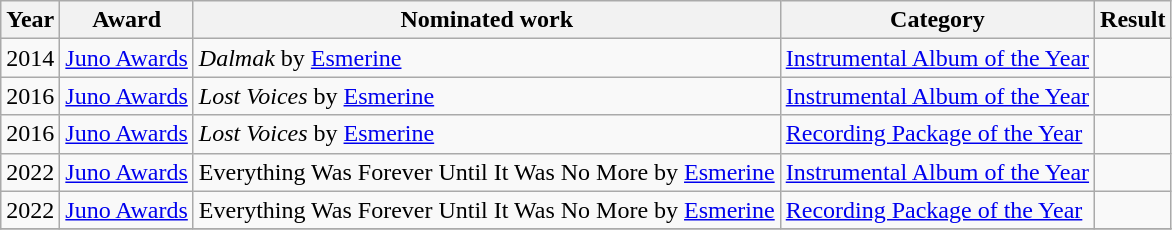<table class="wikitable">
<tr>
<th>Year</th>
<th>Award</th>
<th>Nominated work</th>
<th>Category</th>
<th>Result</th>
</tr>
<tr>
<td rowspan="1">2014</td>
<td rowspan="1"><a href='#'>Juno Awards</a></td>
<td><em>Dalmak</em> by <a href='#'>Esmerine</a></td>
<td><a href='#'>Instrumental Album of the Year</a></td>
<td></td>
</tr>
<tr>
<td rowspan="1">2016</td>
<td rowspan="1"><a href='#'>Juno Awards</a></td>
<td><em>Lost Voices</em> by <a href='#'>Esmerine</a></td>
<td><a href='#'>Instrumental Album of the Year</a></td>
<td></td>
</tr>
<tr>
<td rowspan="1">2016</td>
<td rowspan="1"><a href='#'>Juno Awards</a></td>
<td><em>Lost Voices</em> by <a href='#'>Esmerine</a></td>
<td><a href='#'>Recording Package of the Year</a></td>
<td></td>
</tr>
<tr>
<td rowspan="1">2022</td>
<td rowspan="1"><a href='#'>Juno Awards</a></td>
<td>Everything Was Forever Until It Was No More by <a href='#'>Esmerine</a></td>
<td><a href='#'>Instrumental Album of the Year</a></td>
<td></td>
</tr>
<tr>
<td rowspan="1">2022</td>
<td rowspan="1"><a href='#'>Juno Awards</a></td>
<td>Everything Was Forever Until It Was No More by <a href='#'>Esmerine</a></td>
<td><a href='#'>Recording Package of the Year</a></td>
<td></td>
</tr>
<tr }>
</tr>
</table>
